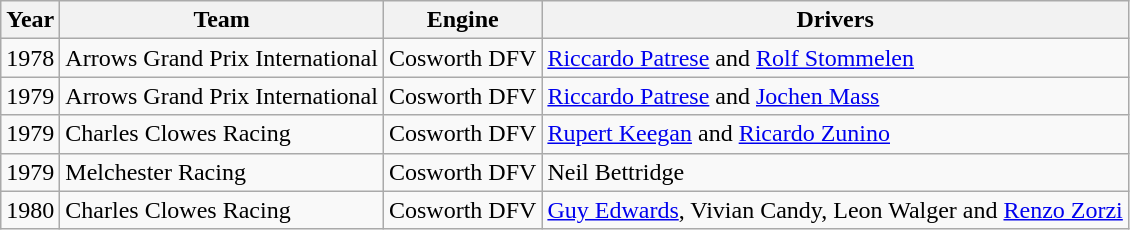<table class="wikitable" border="1">
<tr>
<th>Year</th>
<th>Team</th>
<th>Engine</th>
<th>Drivers</th>
</tr>
<tr>
<td>1978</td>
<td>Arrows Grand Prix International</td>
<td>Cosworth DFV</td>
<td><a href='#'>Riccardo Patrese</a> and <a href='#'>Rolf Stommelen</a></td>
</tr>
<tr>
<td>1979</td>
<td>Arrows Grand Prix International</td>
<td>Cosworth DFV</td>
<td><a href='#'>Riccardo Patrese</a> and <a href='#'>Jochen Mass</a></td>
</tr>
<tr>
<td>1979</td>
<td>Charles Clowes Racing</td>
<td>Cosworth DFV</td>
<td><a href='#'>Rupert Keegan</a> and <a href='#'>Ricardo Zunino</a></td>
</tr>
<tr>
<td>1979</td>
<td>Melchester Racing</td>
<td>Cosworth DFV</td>
<td>Neil Bettridge</td>
</tr>
<tr>
<td>1980</td>
<td>Charles Clowes Racing</td>
<td>Cosworth DFV</td>
<td><a href='#'>Guy Edwards</a>, Vivian Candy, Leon Walger and <a href='#'>Renzo Zorzi</a></td>
</tr>
</table>
